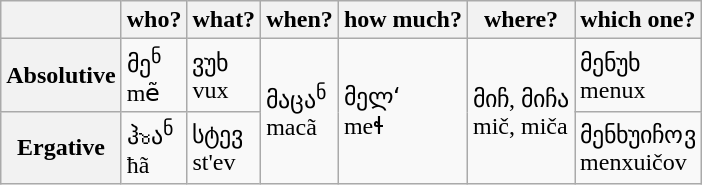<table class="wikitable">
<tr>
<th></th>
<th>who?</th>
<th>what?</th>
<th>when?</th>
<th>how much?</th>
<th>where?</th>
<th>which one?</th>
</tr>
<tr>
<th><strong>Absolutive</strong></th>
<td>მე<sup>ნ</sup><br>mẽ</td>
<td>ვუხ<br>vux</td>
<td rowspan="2">მაცა<sup>ნ</sup><br>macã</td>
<td rowspan="2">მელʻ<br>meɬ</td>
<td rowspan="2">მიჩ, მიჩა<br>mič, miča</td>
<td>მენუხ<br>menux</td>
</tr>
<tr>
<th><strong>Ergative</strong></th>
<td>ჰჾა<sup>ნ</sup><br>ħã</td>
<td>სტევ<br>st'ev</td>
<td>მენხუიჩოვ<br>menxuičov</td>
</tr>
</table>
